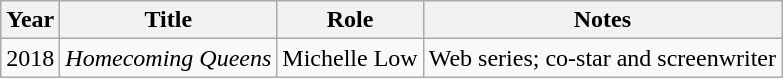<table class="wikitable">
<tr>
<th>Year</th>
<th>Title</th>
<th>Role</th>
<th>Notes</th>
</tr>
<tr>
<td>2018</td>
<td><em>Homecoming Queens</em></td>
<td>Michelle Low</td>
<td>Web series; co-star and screenwriter</td>
</tr>
</table>
